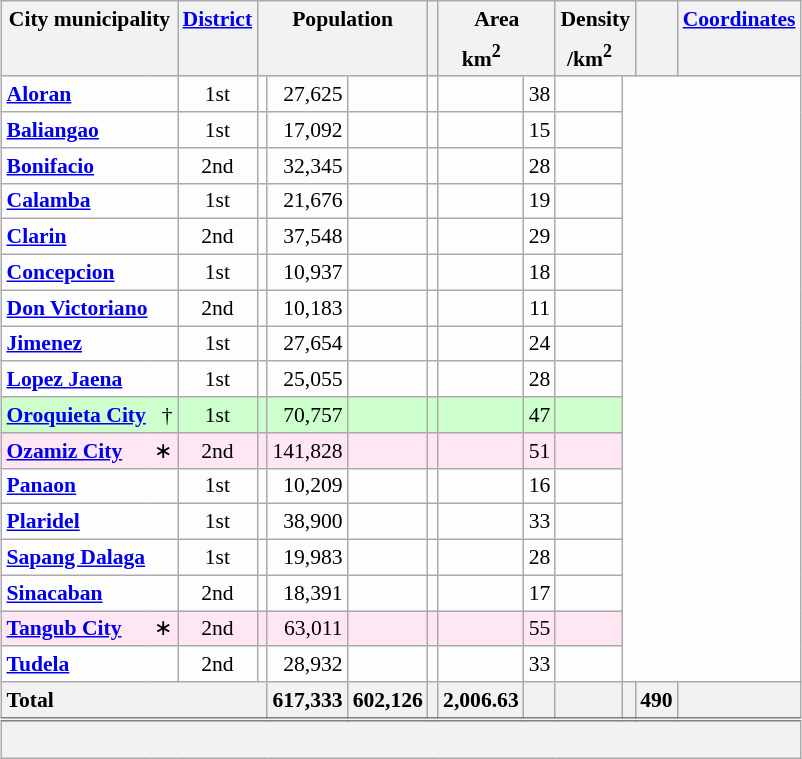<table class="wikitable sortable" style="margin:auto; table-layout:fixed; text-align:right; background:#fdfdfd; font-size:90%;">
<tr>
<th scope="col" style="border-bottom:none;" class="unsortable" colspan=2>City  municipality</th>
<th scope="col" style="border-bottom:none;" class="unsortable"><a href='#'>District</a></th>
<th scope="col" style="border-bottom:none;" class="unsortable" colspan=3>Population</th>
<th scope="col" style="border-bottom:none;" class="unsortable"></th>
<th scope="col" style="border-bottom:none;" class="unsortable" colspan=2>Area</th>
<th scope="col" style="border-bottom:none;" class="unsortable" colspan=2>Density</th>
<th scope="col" style="border-bottom:none;" class="unsortable"></th>
<th scope="col" style="border-bottom:none;" class="unsortable"><a href='#'>Coordinates</a></th>
</tr>
<tr>
<th scope="col" style="border-top:none;" colspan=2></th>
<th scope="col" style="border-top:none;"></th>
<th scope="col" style="border-style:hidden hidden solid solid;" colspan=2></th>
<th scope="col" style="border-style:hidden solid solid hidden;"></th>
<th scope="col" style="border-top:none;"></th>
<th scope="col" style="border-style:hidden hidden solid solid;">km<sup>2</sup></th>
<th scope="col" style="border-style:hidden solid solid hidden;" class="unsortable"></th>
<th scope="col" style="border-style:hidden hidden solid solid;">/km<sup>2</sup></th>
<th scope="col" style="border-style:hidden solid solid hidden;" class="unsortable"></th>
<th scope="col" style="border-top:none;"></th>
<th scope="col" style="border-top:none;"></th>
</tr>
<tr>
<th scope="row" style="text-align:left; background:initial;" colspan="2"><a href='#'>Aloran</a></th>
<td style="text-align:center;">1st</td>
<td></td>
<td>27,625</td>
<td></td>
<td></td>
<td></td>
<td style="text-align:center;">38</td>
<td style="text-align:center;"></td>
</tr>
<tr>
<th scope="row" style="text-align:left; background:initial;" colspan="2"><a href='#'>Baliangao</a></th>
<td style="text-align:center;">1st</td>
<td></td>
<td>17,092</td>
<td></td>
<td></td>
<td></td>
<td style="text-align:center;">15</td>
<td style="text-align:center;"></td>
</tr>
<tr>
<th scope="row" style="text-align:left; background:initial;" colspan="2"><a href='#'>Bonifacio</a></th>
<td style="text-align:center;">2nd</td>
<td></td>
<td>32,345</td>
<td></td>
<td></td>
<td></td>
<td style="text-align:center;">28</td>
<td style="text-align:center;"></td>
</tr>
<tr>
<th scope="row" style="text-align:left; background:initial;" colspan="2"><a href='#'>Calamba</a></th>
<td style="text-align:center;">1st</td>
<td></td>
<td>21,676</td>
<td></td>
<td></td>
<td></td>
<td style="text-align:center;">19</td>
<td style="text-align:center;"></td>
</tr>
<tr>
<th scope="row" style="text-align:left; background:initial;" colspan="2"><a href='#'>Clarin</a></th>
<td style="text-align:center;">2nd</td>
<td></td>
<td>37,548</td>
<td></td>
<td></td>
<td></td>
<td style="text-align:center;">29</td>
<td style="text-align:center;"></td>
</tr>
<tr>
<th scope="row" style="text-align:left; background:initial;" colspan="2"><a href='#'>Concepcion</a></th>
<td style="text-align:center;">1st</td>
<td></td>
<td>10,937</td>
<td></td>
<td></td>
<td></td>
<td style="text-align:center;">18</td>
<td style="text-align:center;"></td>
</tr>
<tr>
<th scope="row" style="text-align:left; background:initial;" colspan="2"><a href='#'>Don Victoriano</a></th>
<td style="text-align:center;">2nd</td>
<td></td>
<td>10,183</td>
<td></td>
<td></td>
<td></td>
<td style="text-align:center;">11</td>
<td style="text-align:center;"><em></em></td>
</tr>
<tr>
<th scope="row" style="text-align:left; background:initial;" colspan="2"><a href='#'>Jimenez</a></th>
<td style="text-align:center;">1st</td>
<td></td>
<td>27,654</td>
<td></td>
<td></td>
<td></td>
<td style="text-align:center;">24</td>
<td style="text-align:center;"></td>
</tr>
<tr>
<th scope="row" style="text-align:left; background:initial;" colspan="2"><a href='#'>Lopez Jaena</a></th>
<td style="text-align:center;">1st</td>
<td></td>
<td>25,055</td>
<td></td>
<td></td>
<td></td>
<td style="text-align:center;">28</td>
<td style="text-align:center;"></td>
</tr>
<tr style="background:#cfc;">
<th scope="row" style="text-align:left; background:#cfc; border-right:0;"><a href='#'>Oroquieta City</a></th>
<td style="text-align:right;border-left:0;">†</td>
<td style="text-align:center;">1st</td>
<td></td>
<td>70,757</td>
<td></td>
<td></td>
<td></td>
<td style="text-align:center;">47</td>
<td style="text-align:center;"></td>
</tr>
<tr style="background:#ffe6f3;">
<th scope="row" style="text-align:left; background:#ffe6f3; border-right:0;"><a href='#'>Ozamiz City</a></th>
<td style="text-align:right;border-left:0;">∗</td>
<td style="text-align:center;">2nd</td>
<td></td>
<td>141,828</td>
<td></td>
<td></td>
<td></td>
<td style="text-align:center;">51</td>
<td style="text-align:center;"></td>
</tr>
<tr>
<th scope="row" style="text-align:left; background:initial;" colspan="2"><a href='#'>Panaon</a></th>
<td style="text-align:center;">1st</td>
<td></td>
<td>10,209</td>
<td></td>
<td></td>
<td></td>
<td style="text-align:center;">16</td>
<td style="text-align:center;"></td>
</tr>
<tr>
<th scope="row" style="text-align:left; background:initial;" colspan="2"><a href='#'>Plaridel</a></th>
<td style="text-align:center;">1st</td>
<td></td>
<td>38,900</td>
<td></td>
<td></td>
<td></td>
<td style="text-align:center;">33</td>
<td style="text-align:center;"></td>
</tr>
<tr>
<th scope="row" style="text-align:left; background:initial;" colspan="2"><a href='#'>Sapang Dalaga</a></th>
<td style="text-align:center;">1st</td>
<td></td>
<td>19,983</td>
<td></td>
<td></td>
<td></td>
<td style="text-align:center;">28</td>
<td style="text-align:center;"></td>
</tr>
<tr>
<th scope="row" style="text-align:left; background:initial;" colspan="2"><a href='#'>Sinacaban</a></th>
<td style="text-align:center;">2nd</td>
<td></td>
<td>18,391</td>
<td></td>
<td></td>
<td></td>
<td style="text-align:center;">17</td>
<td style="text-align:center;"></td>
</tr>
<tr style="background:#ffe6f3;">
<th scope="row" style="text-align:left; background:#ffe6f3; border-right:0;"><a href='#'>Tangub City</a></th>
<td style="text-align:right;border-left:0;">∗</td>
<td style="text-align:center;">2nd</td>
<td></td>
<td>63,011</td>
<td></td>
<td></td>
<td></td>
<td style="text-align:center;">55</td>
<td style="text-align:center;"></td>
</tr>
<tr>
<th scope="row" style="text-align:left; background:initial;" colspan="2"><a href='#'>Tudela</a></th>
<td style="text-align:center;">2nd</td>
<td></td>
<td>28,932</td>
<td></td>
<td></td>
<td></td>
<td style="text-align:center;">33</td>
<td style="text-align:center;"></td>
</tr>
<tr class="sortbottom">
<th scope="row" colspan=4 style="text-align:left;">Total</th>
<th scope="col" style="text-align:right;">617,333</th>
<th scope="col" style="text-align:right;">602,126</th>
<th scope="col" style="text-align:right;"></th>
<th scope="col" style="text-align:right;">2,006.63</th>
<th scope="col"></th>
<th scope="col" style="text-align:right;"></th>
<th scope="col" style="text-align:right;"></th>
<th scope="col">490</th>
<th scope="col" style="font-style:italic;"></th>
</tr>
<tr class="sortbottom" style="background:#f2f2f2; border-top:double gray; line-height:1.3em;">
<td colspan="13"><br></td>
</tr>
</table>
